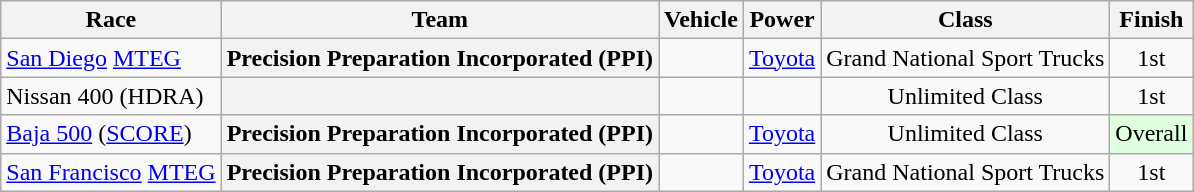<table class="wikitable">
<tr>
<th>Race</th>
<th>Team</th>
<th>Vehicle</th>
<th>Power</th>
<th>Class</th>
<th>Finish</th>
</tr>
<tr>
<td><a href='#'>San Diego</a> <a href='#'>MTEG</a></td>
<th>Precision Preparation Incorporated (PPI)</th>
<td></td>
<td><a href='#'>Toyota</a></td>
<td align=center>Grand National Sport Trucks</td>
<td align=center>1st</td>
</tr>
<tr>
<td>Nissan 400 (HDRA)</td>
<th></th>
<td></td>
<td></td>
<td align=center>Unlimited Class</td>
<td align=center>1st</td>
</tr>
<tr>
<td><a href='#'>Baja 500</a> (<a href='#'>SCORE</a>)</td>
<th>Precision Preparation Incorporated (PPI)</th>
<td></td>
<td><a href='#'>Toyota</a></td>
<td align=center>Unlimited Class</td>
<td align=center style="background:#DFFFDF;">Overall</td>
</tr>
<tr>
<td><a href='#'>San Francisco</a> <a href='#'>MTEG</a></td>
<th>Precision Preparation Incorporated (PPI)</th>
<td></td>
<td><a href='#'>Toyota</a></td>
<td align=center>Grand National Sport Trucks</td>
<td align=center>1st</td>
</tr>
</table>
